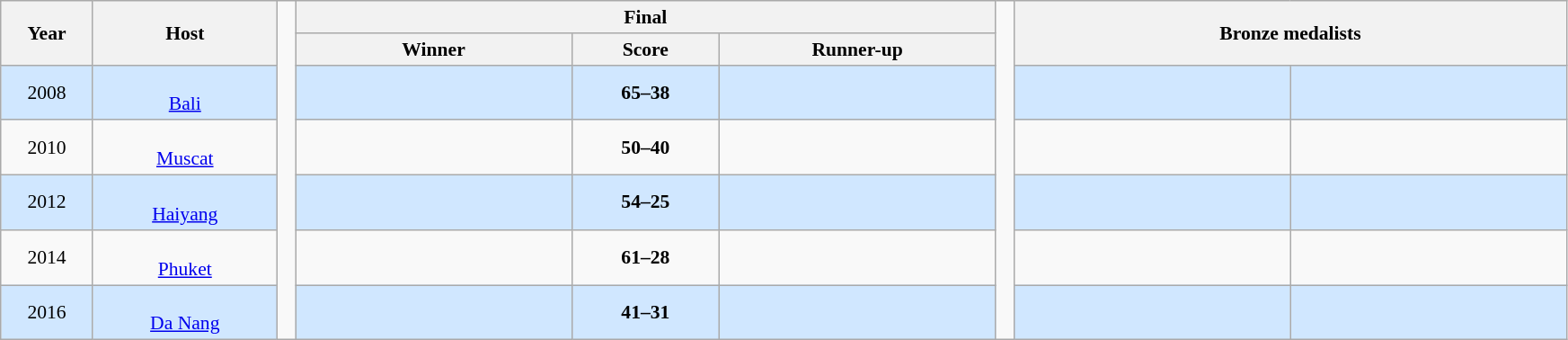<table class="wikitable" style="font-size:90%; width: 92%; text-align: center;">
<tr>
<th rowspan=2 width=5%>Year</th>
<th rowspan=2 width=10%>Host</th>
<td width=1% rowspan=7></td>
<th colspan=3>Final</th>
<td width=1% rowspan=7></td>
<th rowspan=2 colspan=2>Bronze medalists</th>
</tr>
<tr>
<th width=15%>Winner</th>
<th width=8%>Score</th>
<th width=15%>Runner-up</th>
</tr>
<tr bgcolor=#D0E7FF>
<td>2008<br></td>
<td><br><a href='#'>Bali</a></td>
<td><strong></strong></td>
<td><strong>65–38</strong></td>
<td></td>
<td width=15%></td>
<td width=15%></td>
</tr>
<tr>
<td>2010<br></td>
<td><br><a href='#'>Muscat</a></td>
<td><strong></strong></td>
<td><strong>50–40</strong></td>
<td></td>
<td></td>
<td></td>
</tr>
<tr bgcolor=#D0E7FF>
<td>2012<br></td>
<td><br><a href='#'>Haiyang</a></td>
<td><strong></strong></td>
<td><strong>54–25</strong></td>
<td></td>
<td></td>
<td></td>
</tr>
<tr>
<td>2014<br></td>
<td><br><a href='#'>Phuket</a></td>
<td><strong></strong></td>
<td><strong>61–28</strong></td>
<td></td>
<td></td>
<td></td>
</tr>
<tr bgcolor=#D0E7FF>
<td>2016<br></td>
<td><br><a href='#'>Da Nang</a></td>
<td><strong></strong></td>
<td><strong>41–31</strong></td>
<td></td>
<td></td>
<td></td>
</tr>
</table>
